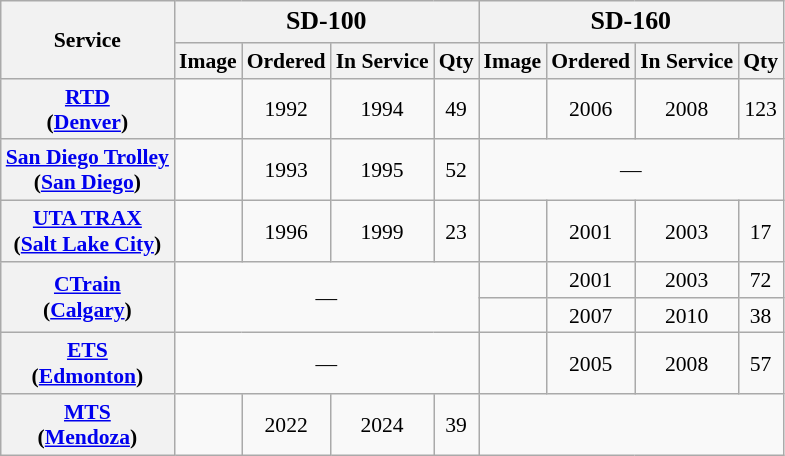<table class="wikitable sortable" style="font-size:90%;text-align:center;">
<tr>
<th rowspan=2>Service</th>
<th colspan=4 style="font-size:120%;">SD-100</th>
<th colspan=4 style="font-size:120%;">SD-160</th>
</tr>
<tr>
<th class="unsortable">Image</th>
<th>Ordered</th>
<th>In Service</th>
<th>Qty</th>
<th class="unsortable">Image</th>
<th>Ordered</th>
<th>In Service</th>
<th>Qty</th>
</tr>
<tr>
<th><a href='#'>RTD</a><br>(<a href='#'>Denver</a>)</th>
<td></td>
<td>1992</td>
<td>1994</td>
<td>49</td>
<td></td>
<td>2006</td>
<td>2008</td>
<td>123</td>
</tr>
<tr>
<th><a href='#'>San Diego Trolley</a><br>(<a href='#'>San Diego</a>)</th>
<td></td>
<td>1993</td>
<td>1995</td>
<td>52</td>
<td colspan=4>—</td>
</tr>
<tr>
<th><a href='#'>UTA TRAX</a><br>(<a href='#'>Salt Lake City</a>)</th>
<td></td>
<td>1996</td>
<td>1999</td>
<td>23</td>
<td></td>
<td>2001</td>
<td>2003</td>
<td>17</td>
</tr>
<tr>
<th rowspan="2"><a href='#'>CTrain</a><br>(<a href='#'>Calgary</a>)</th>
<td colspan="4" rowspan="2">—</td>
<td></td>
<td>2001</td>
<td>2003</td>
<td>72</td>
</tr>
<tr>
<td></td>
<td>2007</td>
<td>2010</td>
<td>38</td>
</tr>
<tr>
<th><a href='#'>ETS</a><br>(<a href='#'>Edmonton</a>)</th>
<td colspan="4">—</td>
<td></td>
<td>2005</td>
<td>2008</td>
<td>57</td>
</tr>
<tr>
<th><a href='#'>MTS</a><br>(<a href='#'>Mendoza</a>)</th>
<td></td>
<td>2022</td>
<td>2024</td>
<td>39</td>
</tr>
</table>
